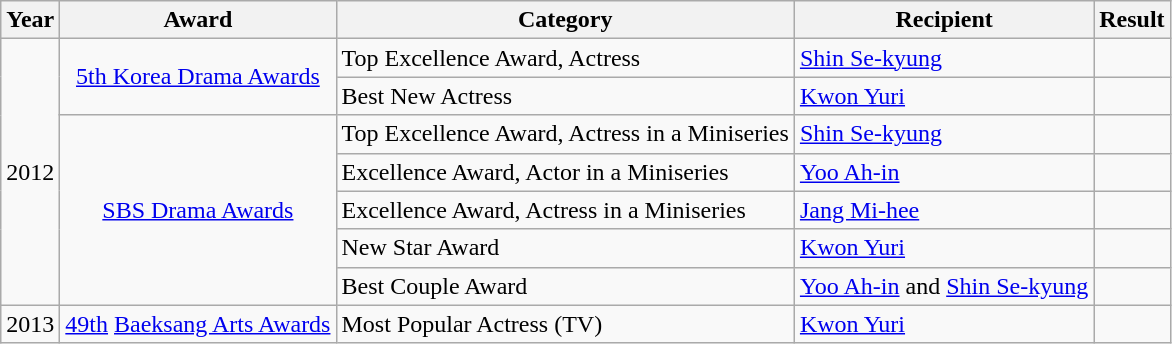<table class="wikitable">
<tr>
<th>Year</th>
<th>Award</th>
<th>Category</th>
<th>Recipient</th>
<th>Result</th>
</tr>
<tr>
<td rowspan=7>2012</td>
<td rowspan=2 style="text-align:center;"><a href='#'>5th Korea Drama Awards</a></td>
<td>Top Excellence Award, Actress</td>
<td><a href='#'>Shin Se-kyung</a></td>
<td></td>
</tr>
<tr>
<td>Best New Actress</td>
<td><a href='#'>Kwon Yuri</a></td>
<td></td>
</tr>
<tr>
<td rowspan=5 style="text-align:center;"><a href='#'>SBS Drama Awards</a></td>
<td>Top Excellence Award, Actress in a Miniseries</td>
<td><a href='#'>Shin Se-kyung</a></td>
<td></td>
</tr>
<tr>
<td>Excellence Award, Actor in a Miniseries</td>
<td><a href='#'>Yoo Ah-in</a></td>
<td></td>
</tr>
<tr>
<td>Excellence Award, Actress in a Miniseries</td>
<td><a href='#'>Jang Mi-hee</a></td>
<td></td>
</tr>
<tr>
<td>New Star Award</td>
<td><a href='#'>Kwon Yuri</a></td>
<td></td>
</tr>
<tr>
<td>Best Couple Award</td>
<td><a href='#'>Yoo Ah-in</a> and <a href='#'>Shin Se-kyung</a></td>
<td></td>
</tr>
<tr>
<td>2013</td>
<td style="text-align:center;"><a href='#'>49th</a> <a href='#'>Baeksang Arts Awards</a></td>
<td>Most Popular Actress (TV)</td>
<td><a href='#'>Kwon Yuri</a></td>
<td></td>
</tr>
</table>
